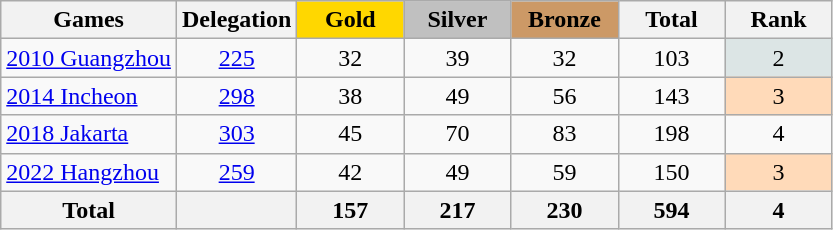<table class="wikitable sortable" style="margin-top:0em; text-align:center; font-size:100%;">
<tr>
<th>Games</th>
<th style="width:4em;">Delegation</th>
<th style="background:gold; width:4em;"><strong>Gold</strong></th>
<th style="background:silver; width:4em;"><strong>Silver</strong></th>
<th style="background:#cc9966; width:4em;"><strong>Bronze</strong></th>
<th style="width:4em;">Total</th>
<th style="width:4em;">Rank</th>
</tr>
<tr>
<td align=left> <a href='#'>2010 Guangzhou</a></td>
<td><a href='#'>225</a></td>
<td>32</td>
<td>39</td>
<td>32</td>
<td>103</td>
<td bgcolor=dce5e5>2</td>
</tr>
<tr>
<td align=left> <a href='#'>2014 Incheon</a></td>
<td><a href='#'>298</a></td>
<td>38</td>
<td>49</td>
<td>56</td>
<td>143</td>
<td bgcolor=ffdab9>3</td>
</tr>
<tr>
<td align=left> <a href='#'>2018 Jakarta</a></td>
<td><a href='#'>303</a></td>
<td>45</td>
<td>70</td>
<td>83</td>
<td>198</td>
<td>4</td>
</tr>
<tr>
<td align=left> <a href='#'>2022 Hangzhou</a></td>
<td><a href='#'>259</a></td>
<td>42</td>
<td>49</td>
<td>59</td>
<td>150</td>
<td bgcolor=ffdab9>3</td>
</tr>
<tr>
<th>Total</th>
<th></th>
<th>157</th>
<th>217</th>
<th>230</th>
<th>594</th>
<th>4</th>
</tr>
</table>
